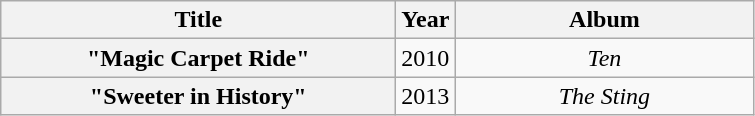<table class="wikitable plainrowheaders" style="text-align:center;">
<tr>
<th scope="col" style="width:16em;">Title</th>
<th scope="col">Year</th>
<th scope="col" style="width:12em;">Album</th>
</tr>
<tr>
<th scope="row">"Magic Carpet Ride"</th>
<td>2010</td>
<td><em>Ten</em></td>
</tr>
<tr>
<th scope="row">"Sweeter in History"</th>
<td>2013</td>
<td><em>The Sting</em></td>
</tr>
</table>
